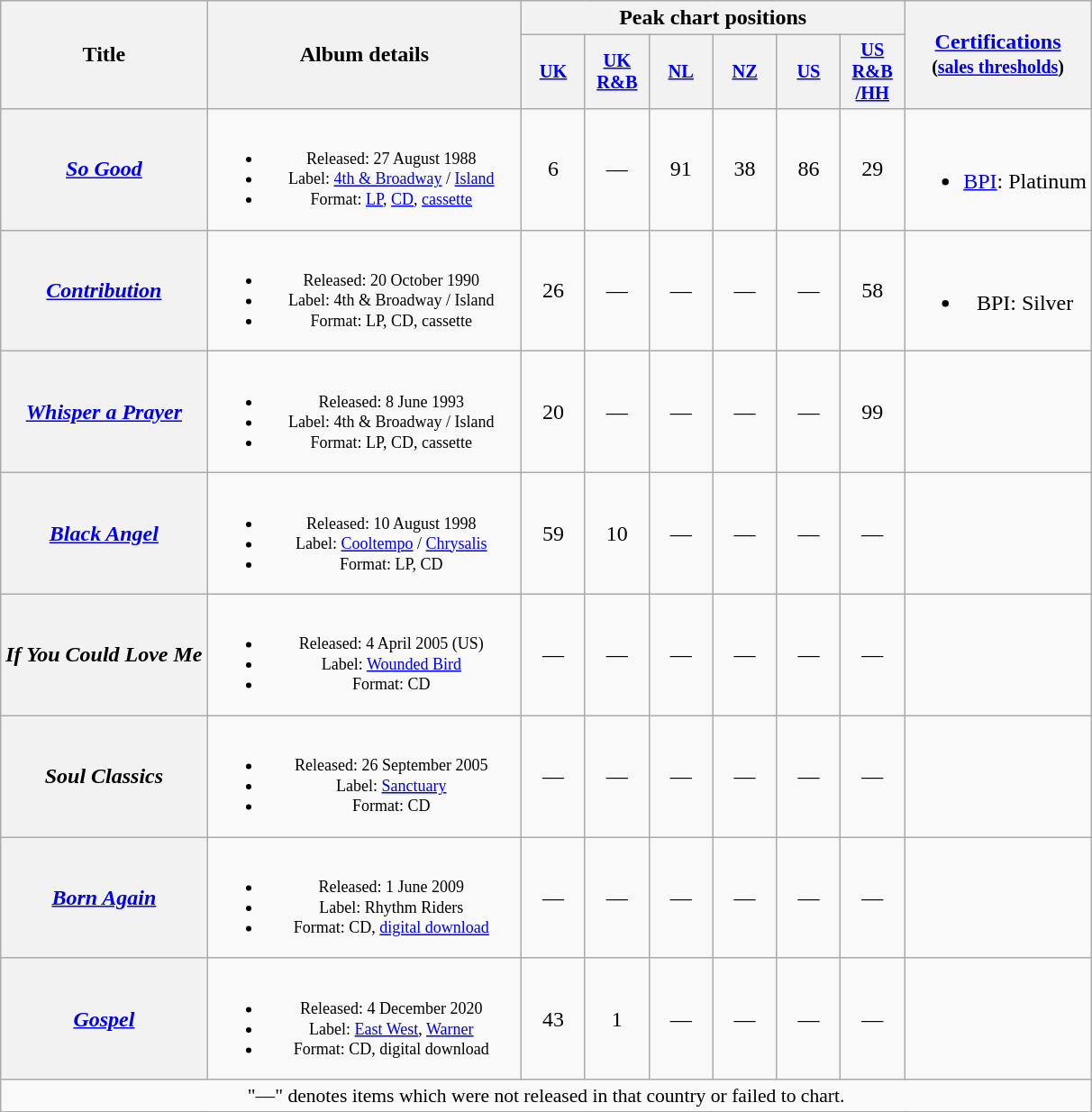<table class="wikitable plainrowheaders" style="text-align:center;" border="1">
<tr>
<th scope="col" rowspan="2">Title</th>
<th scope="col" rowspan="2" width="225">Album details</th>
<th scope="col" colspan="6">Peak chart positions</th>
<th rowspan="2"><a href='#'>Certifications</a><br><small>(<a href='#'>sales thresholds</a>)</small></th>
</tr>
<tr>
<th scope="col" style="width:3em;font-size:85%;"><a href='#'>UK</a><br></th>
<th scope="col" style="width:3em;font-size:85%;"><a href='#'>UK<br>R&B</a><br></th>
<th scope="col" style="width:3em;font-size:85%;"><a href='#'>NL</a><br></th>
<th scope="col" style="width:3em;font-size:85%;"><a href='#'>NZ</a><br></th>
<th scope="col" style="width:3em;font-size:85%;"><a href='#'>US</a><br></th>
<th scope="col" style="width:3em;font-size:85%;"><a href='#'>US<br>R&B<br>/HH</a><br></th>
</tr>
<tr>
<th scope="row"><em><a href='#'>So Good</a></em></th>
<td style="font-size:12px;"><br><ul><li>Released: 27 August 1988</li><li>Label: <a href='#'>4th & Broadway</a> / <a href='#'>Island</a></li><li>Format: <a href='#'>LP</a>, <a href='#'>CD</a>, <a href='#'>cassette</a></li></ul></td>
<td>6</td>
<td>—</td>
<td>91</td>
<td>38</td>
<td>86</td>
<td>29</td>
<td><br><ul><li><a href='#'>BPI</a>: Platinum</li></ul></td>
</tr>
<tr>
<th scope="row"><em><a href='#'>Contribution</a></em></th>
<td style="font-size:12px;"><br><ul><li>Released: 20 October 1990</li><li>Label: 4th & Broadway / Island</li><li>Format: LP, CD, cassette</li></ul></td>
<td>26</td>
<td>—</td>
<td>—</td>
<td>—</td>
<td>—</td>
<td>58</td>
<td><br><ul><li>BPI: Silver</li></ul></td>
</tr>
<tr>
<th scope="row"><em><a href='#'>Whisper a Prayer</a></em></th>
<td style="font-size:12px;"><br><ul><li>Released: 8 June 1993</li><li>Label: 4th & Broadway / Island</li><li>Format: LP, CD, cassette</li></ul></td>
<td>20</td>
<td>—</td>
<td>—</td>
<td>—</td>
<td>—</td>
<td>99</td>
<td></td>
</tr>
<tr>
<th scope="row"><em><a href='#'>Black Angel</a></em></th>
<td style="font-size:12px;"><br><ul><li>Released: 10 August 1998</li><li>Label: <a href='#'>Cooltempo</a> / <a href='#'>Chrysalis</a></li><li>Format: LP, CD</li></ul></td>
<td>59</td>
<td>10</td>
<td>—</td>
<td>—</td>
<td>—</td>
<td>—</td>
<td></td>
</tr>
<tr>
<th scope="row"><em>If You Could Love Me</em></th>
<td style="font-size:12px;"><br><ul><li>Released: 4 April 2005 (US)</li><li>Label: <a href='#'>Wounded Bird</a></li><li>Format: CD</li></ul></td>
<td>—</td>
<td>—</td>
<td>—</td>
<td>—</td>
<td>—</td>
<td>—</td>
<td></td>
</tr>
<tr>
<th scope="row"><em>Soul Classics</em></th>
<td style="font-size:12px;"><br><ul><li>Released: 26 September 2005</li><li>Label: <a href='#'>Sanctuary</a></li><li>Format: CD</li></ul></td>
<td>—</td>
<td>—</td>
<td>—</td>
<td>—</td>
<td>—</td>
<td>—</td>
<td></td>
</tr>
<tr>
<th scope="row"><em><a href='#'>Born Again</a></em></th>
<td style="font-size:12px;"><br><ul><li>Released: 1 June 2009</li><li>Label: Rhythm Riders</li><li>Format: CD, <a href='#'>digital download</a></li></ul></td>
<td>—</td>
<td>—</td>
<td>—</td>
<td>—</td>
<td>—</td>
<td>—</td>
<td></td>
</tr>
<tr>
<th scope="row"><em><a href='#'>Gospel</a></em></th>
<td style="font-size:12px;"><br><ul><li>Released: 4 December 2020</li><li>Label: <a href='#'>East West</a>, <a href='#'>Warner</a></li><li>Format: CD, digital download</li></ul></td>
<td>43</td>
<td>1</td>
<td>—</td>
<td>—</td>
<td>—</td>
<td>—</td>
<td></td>
</tr>
<tr>
<td colspan="14" style="text-align:center; font-size:90%;">"—" denotes items which were not released in that country or failed to chart.</td>
</tr>
</table>
